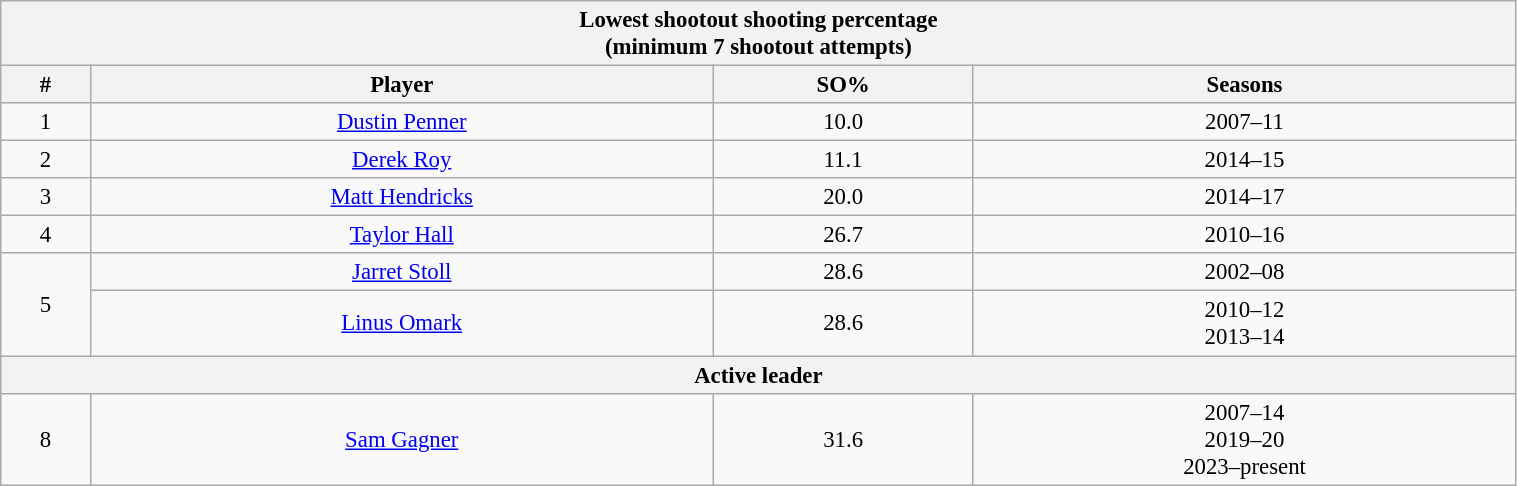<table class="wikitable" style="text-align: center; font-size: 95%" width="80%">
<tr>
<th colspan="4">Lowest shootout shooting percentage<br>(minimum 7 shootout attempts)</th>
</tr>
<tr>
<th>#</th>
<th>Player</th>
<th>SO%</th>
<th>Seasons</th>
</tr>
<tr>
<td>1</td>
<td><a href='#'>Dustin Penner</a></td>
<td>10.0</td>
<td>2007–11</td>
</tr>
<tr>
<td>2</td>
<td><a href='#'>Derek Roy</a></td>
<td>11.1</td>
<td>2014–15</td>
</tr>
<tr>
<td>3</td>
<td><a href='#'>Matt Hendricks</a></td>
<td>20.0</td>
<td>2014–17</td>
</tr>
<tr>
<td>4</td>
<td><a href='#'>Taylor Hall</a></td>
<td>26.7</td>
<td>2010–16</td>
</tr>
<tr>
<td rowspan="2">5</td>
<td><a href='#'>Jarret Stoll</a></td>
<td>28.6</td>
<td>2002–08</td>
</tr>
<tr>
<td><a href='#'>Linus Omark</a></td>
<td>28.6</td>
<td>2010–12<br>2013–14</td>
</tr>
<tr>
<th colspan="4">Active leader</th>
</tr>
<tr>
<td>8</td>
<td><a href='#'>Sam Gagner</a></td>
<td>31.6</td>
<td>2007–14<br>2019–20<br>2023–present</td>
</tr>
</table>
